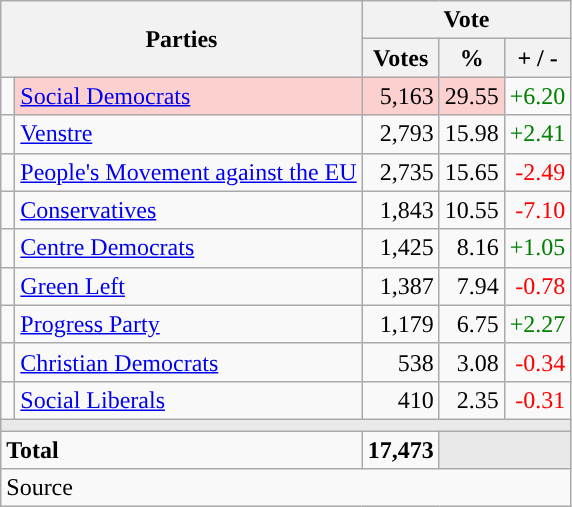<table class="wikitable" style="text-align:right;">
<tr>
<th style="text-align:centre;" rowspan="2" colspan="2" width="225">Parties</th>
<th colspan="3">Vote</th>
</tr>
<tr>
<th width="15">Votes</th>
<th width="15">%</th>
<th width="15">+ / -</th>
</tr>
<tr>
<td width="2" style="color:inherit;background:"></td>
<td bgcolor=#fbd0ce   align="left"><a href='#'>Social Democrats</a></td>
<td bgcolor=#fbd0ce>5,163</td>
<td bgcolor=#fbd0ce>29.55</td>
<td style=color:green;>+6.20</td>
</tr>
<tr>
<td width="2" style="color:inherit;background:"></td>
<td align="left"><a href='#'>Venstre</a></td>
<td>2,793</td>
<td>15.98</td>
<td style=color:green;>+2.41</td>
</tr>
<tr>
<td width="2" style="color:inherit;background:"></td>
<td align="left"><a href='#'>People's Movement against the EU</a></td>
<td>2,735</td>
<td>15.65</td>
<td style=color:red;>-2.49</td>
</tr>
<tr>
<td width="2" style="color:inherit;background:"></td>
<td align="left"><a href='#'>Conservatives</a></td>
<td>1,843</td>
<td>10.55</td>
<td style=color:red;>-7.10</td>
</tr>
<tr>
<td width="2" style="color:inherit;background:"></td>
<td align="left"><a href='#'>Centre Democrats</a></td>
<td>1,425</td>
<td>8.16</td>
<td style=color:green;>+1.05</td>
</tr>
<tr>
<td width="2" style="color:inherit;background:"></td>
<td align="left"><a href='#'>Green Left</a></td>
<td>1,387</td>
<td>7.94</td>
<td style=color:red;>-0.78</td>
</tr>
<tr>
<td width="2" style="color:inherit;background:"></td>
<td align="left"><a href='#'>Progress Party</a></td>
<td>1,179</td>
<td>6.75</td>
<td style=color:green;>+2.27</td>
</tr>
<tr>
<td width="2" style="color:inherit;background:"></td>
<td align="left"><a href='#'>Christian Democrats</a></td>
<td>538</td>
<td>3.08</td>
<td style=color:red;>-0.34</td>
</tr>
<tr>
<td width="2" style="color:inherit;background:"></td>
<td align="left"><a href='#'>Social Liberals</a></td>
<td>410</td>
<td>2.35</td>
<td style=color:red;>-0.31</td>
</tr>
<tr>
<td colspan="7" bgcolor="#E9E9E9"></td>
</tr>
<tr>
<td align="left" colspan="2"><strong>Total</strong></td>
<td><strong>17,473</strong></td>
<td bgcolor="#E9E9E9" colspan="2"></td>
</tr>
<tr>
<td align="left" colspan="6">Source</td>
</tr>
</table>
